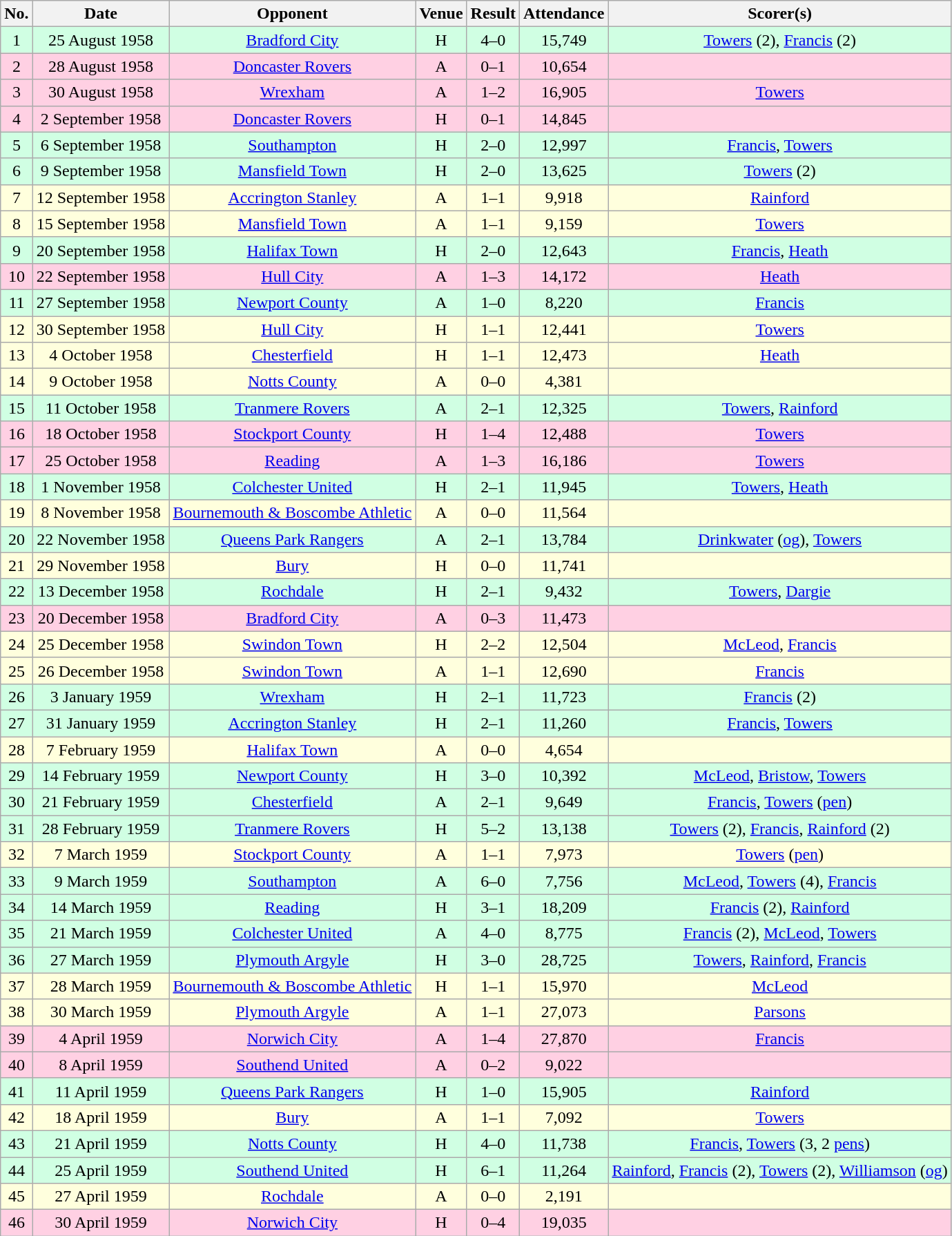<table class="wikitable sortable" style="text-align:center;">
<tr>
<th>No.</th>
<th>Date</th>
<th>Opponent</th>
<th>Venue</th>
<th>Result</th>
<th>Attendance</th>
<th>Scorer(s)</th>
</tr>
<tr style="background:#d0ffe3;">
<td>1</td>
<td>25 August 1958</td>
<td><a href='#'>Bradford City</a></td>
<td>H</td>
<td>4–0</td>
<td>15,749</td>
<td><a href='#'>Towers</a> (2), <a href='#'>Francis</a> (2)</td>
</tr>
<tr style="background:#ffd0e3;">
<td>2</td>
<td>28 August 1958</td>
<td><a href='#'>Doncaster Rovers</a></td>
<td>A</td>
<td>0–1</td>
<td>10,654</td>
<td></td>
</tr>
<tr style="background:#ffd0e3;">
<td>3</td>
<td>30 August 1958</td>
<td><a href='#'>Wrexham</a></td>
<td>A</td>
<td>1–2</td>
<td>16,905</td>
<td><a href='#'>Towers</a></td>
</tr>
<tr style="background:#ffd0e3;">
<td>4</td>
<td>2 September 1958</td>
<td><a href='#'>Doncaster Rovers</a></td>
<td>H</td>
<td>0–1</td>
<td>14,845</td>
<td></td>
</tr>
<tr style="background:#d0ffe3;">
<td>5</td>
<td>6 September 1958</td>
<td><a href='#'>Southampton</a></td>
<td>H</td>
<td>2–0</td>
<td>12,997</td>
<td><a href='#'>Francis</a>, <a href='#'>Towers</a></td>
</tr>
<tr style="background:#d0ffe3;">
<td>6</td>
<td>9 September 1958</td>
<td><a href='#'>Mansfield Town</a></td>
<td>H</td>
<td>2–0</td>
<td>13,625</td>
<td><a href='#'>Towers</a> (2)</td>
</tr>
<tr style="background:#ffd;">
<td>7</td>
<td>12 September 1958</td>
<td><a href='#'>Accrington Stanley</a></td>
<td>A</td>
<td>1–1</td>
<td>9,918</td>
<td><a href='#'>Rainford</a></td>
</tr>
<tr style="background:#ffd;">
<td>8</td>
<td>15 September 1958</td>
<td><a href='#'>Mansfield Town</a></td>
<td>A</td>
<td>1–1</td>
<td>9,159</td>
<td><a href='#'>Towers</a></td>
</tr>
<tr style="background:#d0ffe3;">
<td>9</td>
<td>20 September 1958</td>
<td><a href='#'>Halifax Town</a></td>
<td>H</td>
<td>2–0</td>
<td>12,643</td>
<td><a href='#'>Francis</a>, <a href='#'>Heath</a></td>
</tr>
<tr style="background:#ffd0e3;">
<td>10</td>
<td>22 September 1958</td>
<td><a href='#'>Hull City</a></td>
<td>A</td>
<td>1–3</td>
<td>14,172</td>
<td><a href='#'>Heath</a></td>
</tr>
<tr style="background:#d0ffe3;">
<td>11</td>
<td>27 September 1958</td>
<td><a href='#'>Newport County</a></td>
<td>A</td>
<td>1–0</td>
<td>8,220</td>
<td><a href='#'>Francis</a></td>
</tr>
<tr style="background:#ffd;">
<td>12</td>
<td>30 September 1958</td>
<td><a href='#'>Hull City</a></td>
<td>H</td>
<td>1–1</td>
<td>12,441</td>
<td><a href='#'>Towers</a></td>
</tr>
<tr style="background:#ffd;">
<td>13</td>
<td>4 October 1958</td>
<td><a href='#'>Chesterfield</a></td>
<td>H</td>
<td>1–1</td>
<td>12,473</td>
<td><a href='#'>Heath</a></td>
</tr>
<tr style="background:#ffd;">
<td>14</td>
<td>9 October 1958</td>
<td><a href='#'>Notts County</a></td>
<td>A</td>
<td>0–0</td>
<td>4,381</td>
<td></td>
</tr>
<tr style="background:#d0ffe3;">
<td>15</td>
<td>11 October 1958</td>
<td><a href='#'>Tranmere Rovers</a></td>
<td>A</td>
<td>2–1</td>
<td>12,325</td>
<td><a href='#'>Towers</a>, <a href='#'>Rainford</a></td>
</tr>
<tr style="background:#ffd0e3;">
<td>16</td>
<td>18 October 1958</td>
<td><a href='#'>Stockport County</a></td>
<td>H</td>
<td>1–4</td>
<td>12,488</td>
<td><a href='#'>Towers</a></td>
</tr>
<tr style="background:#ffd0e3;">
<td>17</td>
<td>25 October 1958</td>
<td><a href='#'>Reading</a></td>
<td>A</td>
<td>1–3</td>
<td>16,186</td>
<td><a href='#'>Towers</a></td>
</tr>
<tr style="background:#d0ffe3;">
<td>18</td>
<td>1 November 1958</td>
<td><a href='#'>Colchester United</a></td>
<td>H</td>
<td>2–1</td>
<td>11,945</td>
<td><a href='#'>Towers</a>, <a href='#'>Heath</a></td>
</tr>
<tr style="background:#ffd;">
<td>19</td>
<td>8 November 1958</td>
<td><a href='#'>Bournemouth & Boscombe Athletic</a></td>
<td>A</td>
<td>0–0</td>
<td>11,564</td>
<td></td>
</tr>
<tr style="background:#d0ffe3;">
<td>20</td>
<td>22 November 1958</td>
<td><a href='#'>Queens Park Rangers</a></td>
<td>A</td>
<td>2–1</td>
<td>13,784</td>
<td><a href='#'>Drinkwater</a> (<a href='#'>og</a>), <a href='#'>Towers</a></td>
</tr>
<tr style="background:#ffd;">
<td>21</td>
<td>29 November 1958</td>
<td><a href='#'>Bury</a></td>
<td>H</td>
<td>0–0</td>
<td>11,741</td>
<td></td>
</tr>
<tr style="background:#d0ffe3;">
<td>22</td>
<td>13 December 1958</td>
<td><a href='#'>Rochdale</a></td>
<td>H</td>
<td>2–1</td>
<td>9,432</td>
<td><a href='#'>Towers</a>, <a href='#'>Dargie</a></td>
</tr>
<tr style="background:#ffd0e3;">
<td>23</td>
<td>20 December 1958</td>
<td><a href='#'>Bradford City</a></td>
<td>A</td>
<td>0–3</td>
<td>11,473</td>
<td></td>
</tr>
<tr style="background:#ffd;">
<td>24</td>
<td>25 December 1958</td>
<td><a href='#'>Swindon Town</a></td>
<td>H</td>
<td>2–2</td>
<td>12,504</td>
<td><a href='#'>McLeod</a>, <a href='#'>Francis</a></td>
</tr>
<tr style="background:#ffd;">
<td>25</td>
<td>26 December 1958</td>
<td><a href='#'>Swindon Town</a></td>
<td>A</td>
<td>1–1</td>
<td>12,690</td>
<td><a href='#'>Francis</a></td>
</tr>
<tr style="background:#d0ffe3;">
<td>26</td>
<td>3 January 1959</td>
<td><a href='#'>Wrexham</a></td>
<td>H</td>
<td>2–1</td>
<td>11,723</td>
<td><a href='#'>Francis</a> (2)</td>
</tr>
<tr style="background:#d0ffe3;">
<td>27</td>
<td>31 January 1959</td>
<td><a href='#'>Accrington Stanley</a></td>
<td>H</td>
<td>2–1</td>
<td>11,260</td>
<td><a href='#'>Francis</a>, <a href='#'>Towers</a></td>
</tr>
<tr style="background:#ffd;">
<td>28</td>
<td>7 February 1959</td>
<td><a href='#'>Halifax Town</a></td>
<td>A</td>
<td>0–0</td>
<td>4,654</td>
<td></td>
</tr>
<tr style="background:#d0ffe3;">
<td>29</td>
<td>14 February 1959</td>
<td><a href='#'>Newport County</a></td>
<td>H</td>
<td>3–0</td>
<td>10,392</td>
<td><a href='#'>McLeod</a>, <a href='#'>Bristow</a>, <a href='#'>Towers</a></td>
</tr>
<tr style="background:#d0ffe3;">
<td>30</td>
<td>21 February 1959</td>
<td><a href='#'>Chesterfield</a></td>
<td>A</td>
<td>2–1</td>
<td>9,649</td>
<td><a href='#'>Francis</a>, <a href='#'>Towers</a> (<a href='#'>pen</a>)</td>
</tr>
<tr style="background:#d0ffe3;">
<td>31</td>
<td>28 February 1959</td>
<td><a href='#'>Tranmere Rovers</a></td>
<td>H</td>
<td>5–2</td>
<td>13,138</td>
<td><a href='#'>Towers</a> (2), <a href='#'>Francis</a>, <a href='#'>Rainford</a> (2)</td>
</tr>
<tr style="background:#ffd;">
<td>32</td>
<td>7 March 1959</td>
<td><a href='#'>Stockport County</a></td>
<td>A</td>
<td>1–1</td>
<td>7,973</td>
<td><a href='#'>Towers</a> (<a href='#'>pen</a>)</td>
</tr>
<tr style="background:#d0ffe3;">
<td>33</td>
<td>9 March 1959</td>
<td><a href='#'>Southampton</a></td>
<td>A</td>
<td>6–0</td>
<td>7,756</td>
<td><a href='#'>McLeod</a>, <a href='#'>Towers</a> (4), <a href='#'>Francis</a></td>
</tr>
<tr style="background:#d0ffe3;">
<td>34</td>
<td>14 March 1959</td>
<td><a href='#'>Reading</a></td>
<td>H</td>
<td>3–1</td>
<td>18,209</td>
<td><a href='#'>Francis</a> (2), <a href='#'>Rainford</a></td>
</tr>
<tr style="background:#d0ffe3;">
<td>35</td>
<td>21 March 1959</td>
<td><a href='#'>Colchester United</a></td>
<td>A</td>
<td>4–0</td>
<td>8,775</td>
<td><a href='#'>Francis</a> (2), <a href='#'>McLeod</a>, <a href='#'>Towers</a></td>
</tr>
<tr style="background:#d0ffe3;">
<td>36</td>
<td>27 March 1959</td>
<td><a href='#'>Plymouth Argyle</a></td>
<td>H</td>
<td>3–0</td>
<td>28,725</td>
<td><a href='#'>Towers</a>, <a href='#'>Rainford</a>, <a href='#'>Francis</a></td>
</tr>
<tr style="background:#ffd;">
<td>37</td>
<td>28 March 1959</td>
<td><a href='#'>Bournemouth & Boscombe Athletic</a></td>
<td>H</td>
<td>1–1</td>
<td>15,970</td>
<td><a href='#'>McLeod</a></td>
</tr>
<tr style="background:#ffd;">
<td>38</td>
<td>30 March 1959</td>
<td><a href='#'>Plymouth Argyle</a></td>
<td>A</td>
<td>1–1</td>
<td>27,073</td>
<td><a href='#'>Parsons</a></td>
</tr>
<tr style="background:#ffd0e3;">
<td>39</td>
<td>4 April 1959</td>
<td><a href='#'>Norwich City</a></td>
<td>A</td>
<td>1–4</td>
<td>27,870</td>
<td><a href='#'>Francis</a></td>
</tr>
<tr style="background:#ffd0e3;">
<td>40</td>
<td>8 April 1959</td>
<td><a href='#'>Southend United</a></td>
<td>A</td>
<td>0–2</td>
<td>9,022</td>
<td></td>
</tr>
<tr style="background:#d0ffe3;">
<td>41</td>
<td>11 April 1959</td>
<td><a href='#'>Queens Park Rangers</a></td>
<td>H</td>
<td>1–0</td>
<td>15,905</td>
<td><a href='#'>Rainford</a></td>
</tr>
<tr style="background:#ffd;">
<td>42</td>
<td>18 April 1959</td>
<td><a href='#'>Bury</a></td>
<td>A</td>
<td>1–1</td>
<td>7,092</td>
<td><a href='#'>Towers</a></td>
</tr>
<tr style="background:#d0ffe3;">
<td>43</td>
<td>21 April 1959</td>
<td><a href='#'>Notts County</a></td>
<td>H</td>
<td>4–0</td>
<td>11,738</td>
<td><a href='#'>Francis</a>, <a href='#'>Towers</a> (3, 2 <a href='#'>pens</a>)</td>
</tr>
<tr style="background:#d0ffe3;">
<td>44</td>
<td>25 April 1959</td>
<td><a href='#'>Southend United</a></td>
<td>H</td>
<td>6–1</td>
<td>11,264</td>
<td><a href='#'>Rainford</a>, <a href='#'>Francis</a> (2), <a href='#'>Towers</a> (2), <a href='#'>Williamson</a> (<a href='#'>og</a>)</td>
</tr>
<tr style="background:#ffd;">
<td>45</td>
<td>27 April 1959</td>
<td><a href='#'>Rochdale</a></td>
<td>A</td>
<td>0–0</td>
<td>2,191</td>
<td></td>
</tr>
<tr style="background:#ffd0e3;">
<td>46</td>
<td>30 April 1959</td>
<td><a href='#'>Norwich City</a></td>
<td>H</td>
<td>0–4</td>
<td>19,035</td>
<td></td>
</tr>
</table>
